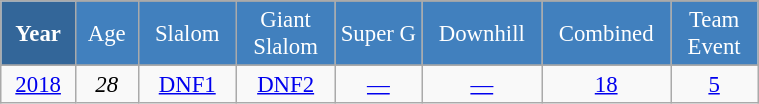<table class="wikitable" style="font-size:95%; text-align:center; border:grey solid 1px; border-collapse:collapse;" width="40%">
<tr style="background-color:#369; color:white;">
<td rowspan="2" colspan="1" width="4%"><strong>Year</strong></td>
</tr>
<tr style="background-color:#4180be; color:white;">
<td width="3%">Age</td>
<td width="5%">Slalom</td>
<td width="5%">Giant<br>Slalom</td>
<td width="5%">Super G</td>
<td width="5%">Downhill</td>
<td width="5%">Combined</td>
<td width="5%">Team Event</td>
</tr>
<tr style="background-color:#8CB2D8; color:white;">
</tr>
<tr>
<td><a href='#'>2018</a></td>
<td><em>28</em></td>
<td><a href='#'>DNF1</a></td>
<td><a href='#'>DNF2</a></td>
<td><a href='#'>—</a></td>
<td><a href='#'>—</a></td>
<td><a href='#'>18</a></td>
<td><a href='#'>5</a></td>
</tr>
</table>
